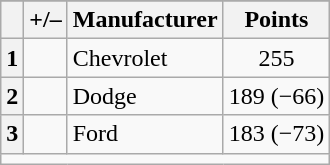<table class="wikitable">
<tr>
</tr>
<tr>
<th scope="col"></th>
<th scope="col">+/–</th>
<th scope="col">Manufacturer</th>
<th scope="col">Points</th>
</tr>
<tr>
<th scope="row">1</th>
<td align="left"></td>
<td>Chevrolet</td>
<td style="text-align:center;">255</td>
</tr>
<tr>
<th scope="row">2</th>
<td align="left"></td>
<td>Dodge</td>
<td style="text-align:center;">189 (−66)</td>
</tr>
<tr>
<th scope="row">3</th>
<td align="left"></td>
<td>Ford</td>
<td style="text-align:center;">183 (−73)</td>
</tr>
<tr class="sortbottom">
<td colspan="9"></td>
</tr>
</table>
